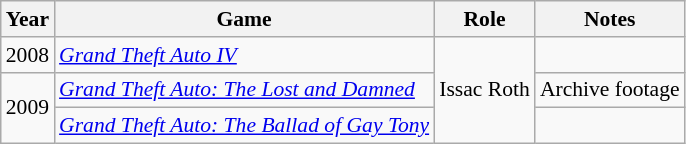<table class="wikitable" style="font-size: 90%;">
<tr>
<th>Year</th>
<th>Game</th>
<th>Role</th>
<th>Notes</th>
</tr>
<tr>
<td>2008</td>
<td><em><a href='#'>Grand Theft Auto IV</a></em></td>
<td rowspan="3">Issac Roth</td>
<td></td>
</tr>
<tr>
<td rowspan="2">2009</td>
<td><em><a href='#'>Grand Theft Auto: The Lost and Damned</a></em></td>
<td>Archive footage</td>
</tr>
<tr>
<td><em><a href='#'>Grand Theft Auto: The Ballad of Gay Tony</a></em></td>
<td></td>
</tr>
</table>
